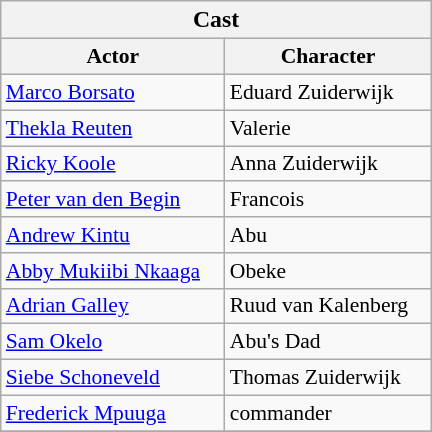<table class="wikitable" style="width:20em; text-align:left; font-size:90%;" cellspacing="2">
<tr>
<th class="summary" style="font-size: 110%; text-align: center;" colspan="2"><strong>Cast</strong></th>
</tr>
<tr>
<th>Actor</th>
<th>Character</th>
</tr>
<tr>
<td><a href='#'>Marco Borsato</a></td>
<td>Eduard Zuiderwijk</td>
</tr>
<tr>
<td><a href='#'>Thekla Reuten</a></td>
<td>Valerie</td>
</tr>
<tr>
<td><a href='#'>Ricky Koole</a></td>
<td>Anna Zuiderwijk</td>
</tr>
<tr>
<td><a href='#'>Peter van den Begin</a></td>
<td>Francois</td>
</tr>
<tr>
<td><a href='#'>Andrew Kintu</a></td>
<td>Abu</td>
</tr>
<tr>
<td><a href='#'>Abby Mukiibi Nkaaga</a></td>
<td>Obeke</td>
</tr>
<tr>
<td><a href='#'>Adrian Galley</a></td>
<td>Ruud van Kalenberg</td>
</tr>
<tr>
<td><a href='#'>Sam Okelo</a></td>
<td>Abu's Dad</td>
</tr>
<tr>
<td><a href='#'>Siebe Schoneveld</a></td>
<td>Thomas Zuiderwijk</td>
</tr>
<tr>
<td><a href='#'>Frederick Mpuuga</a></td>
<td>commander</td>
</tr>
<tr>
</tr>
</table>
